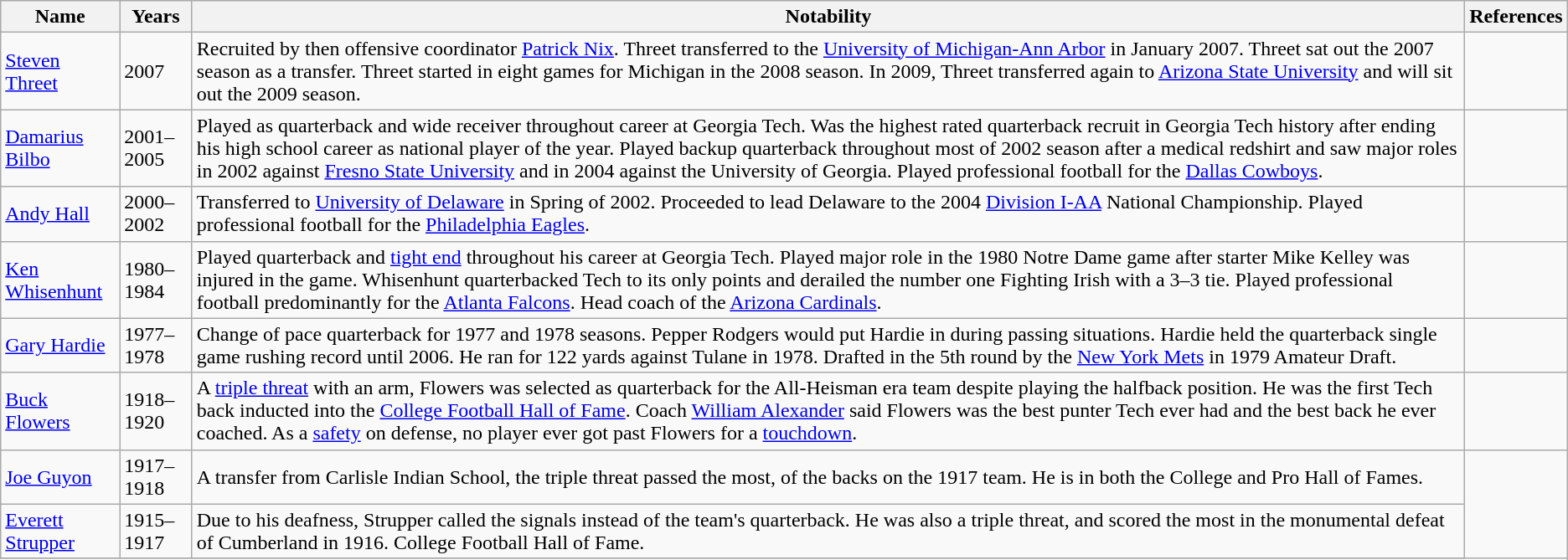<table class="wikitable sortable" style="text-align:left;">
<tr>
<th>Name</th>
<th>Years</th>
<th>Notability</th>
<th>References</th>
</tr>
<tr>
<td><a href='#'>Steven Threet</a></td>
<td>2007</td>
<td>Recruited by then offensive coordinator <a href='#'>Patrick Nix</a>.  Threet transferred to the <a href='#'>University of Michigan-Ann Arbor</a> in January 2007.  Threet sat out the 2007 season as a transfer.  Threet started in eight games for Michigan in the 2008 season. In 2009, Threet transferred again to <a href='#'>Arizona State University</a> and will sit out the 2009 season.</td>
<td></td>
</tr>
<tr>
<td><a href='#'>Damarius Bilbo</a></td>
<td>2001–2005</td>
<td>Played as quarterback and wide receiver throughout career at Georgia Tech. Was the highest rated quarterback recruit in Georgia Tech history after ending his high school career as national player of the year.  Played backup quarterback throughout most of 2002 season after a medical redshirt and saw major roles in 2002 against <a href='#'>Fresno State University</a> and in 2004 against the University of Georgia.  Played professional football for the <a href='#'>Dallas Cowboys</a>.</td>
<td></td>
</tr>
<tr>
<td><a href='#'>Andy Hall</a></td>
<td>2000–2002</td>
<td>Transferred to <a href='#'>University of Delaware</a> in Spring of 2002.  Proceeded to lead Delaware to the 2004 <a href='#'>Division I-AA</a> National Championship.  Played professional football for the <a href='#'>Philadelphia Eagles</a>.</td>
<td></td>
</tr>
<tr>
<td><a href='#'>Ken Whisenhunt</a></td>
<td>1980–1984</td>
<td>Played quarterback and <a href='#'>tight end</a> throughout his career at Georgia Tech.  Played major role in the 1980 Notre Dame game after starter Mike Kelley was injured in the game.  Whisenhunt quarterbacked Tech to its only points and derailed the number one Fighting Irish with a 3–3 tie.  Played professional football predominantly for the <a href='#'>Atlanta Falcons</a>.  Head coach of the <a href='#'>Arizona Cardinals</a>.</td>
<td></td>
</tr>
<tr>
<td><a href='#'>Gary Hardie</a></td>
<td>1977–1978</td>
<td>Change of pace quarterback for 1977 and 1978 seasons.  Pepper Rodgers would put Hardie in during passing situations.  Hardie held the quarterback single game rushing record until 2006.  He ran for 122 yards against Tulane in 1978.  Drafted in the 5th round by the <a href='#'>New York Mets</a> in 1979 Amateur Draft.</td>
<td></td>
</tr>
<tr>
<td><a href='#'>Buck Flowers</a></td>
<td>1918–1920</td>
<td>A <a href='#'>triple threat</a> with an arm, Flowers was selected as quarterback for the All-Heisman era team despite playing the halfback position. He was the first Tech back inducted into the <a href='#'>College Football Hall of Fame</a>. Coach <a href='#'>William Alexander</a> said Flowers was the best punter Tech ever had and the best back he ever coached. As a <a href='#'>safety</a> on defense, no player ever got past Flowers for a <a href='#'>touchdown</a>.</td>
<td></td>
</tr>
<tr>
<td><a href='#'>Joe Guyon</a></td>
<td>1917–1918</td>
<td>A transfer from Carlisle Indian School, the triple threat passed the most, of the backs on the 1917 team. He is in both the College and Pro Hall of Fames.</td>
</tr>
<tr>
<td><a href='#'>Everett Strupper</a></td>
<td>1915–1917</td>
<td>Due to his deafness, Strupper called the signals instead of the team's quarterback. He was also a triple threat, and scored the most in the monumental defeat of Cumberland in 1916. College Football Hall of Fame.</td>
</tr>
<tr>
</tr>
</table>
